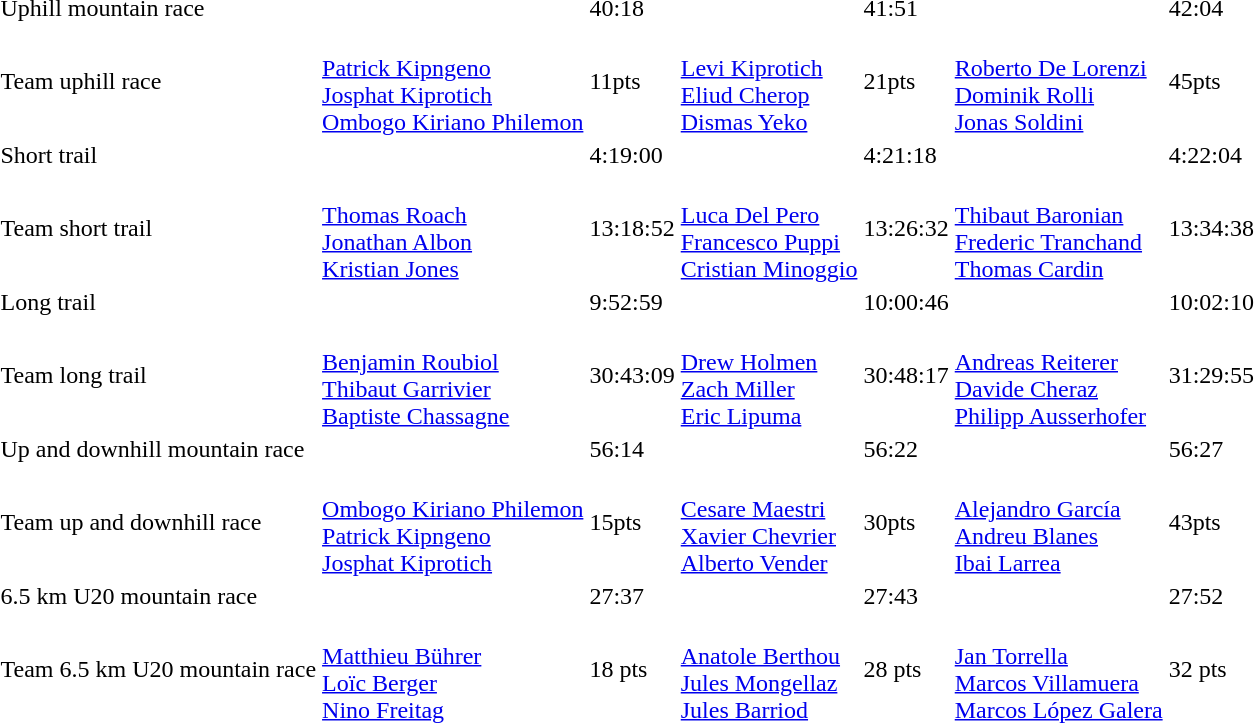<table>
<tr>
<td>Uphill mountain race</td>
<td></td>
<td>40:18</td>
<td></td>
<td>41:51</td>
<td></td>
<td>42:04</td>
</tr>
<tr>
<td>Team uphill race</td>
<td><br><a href='#'>Patrick Kipngeno</a><br><a href='#'>Josphat Kiprotich</a><br><a href='#'>Ombogo Kiriano Philemon</a></td>
<td>11pts</td>
<td><br><a href='#'>Levi Kiprotich</a><br><a href='#'>Eliud Cherop</a><br><a href='#'>Dismas Yeko</a></td>
<td>21pts</td>
<td><br><a href='#'>Roberto De Lorenzi</a><br><a href='#'>Dominik Rolli</a><br><a href='#'>Jonas Soldini</a></td>
<td>45pts</td>
</tr>
<tr>
<td>Short trail</td>
<td></td>
<td>4:19:00</td>
<td></td>
<td>4:21:18</td>
<td></td>
<td>4:22:04</td>
</tr>
<tr>
<td>Team short trail</td>
<td><br><a href='#'>Thomas Roach</a><br><a href='#'>Jonathan Albon</a><br><a href='#'>Kristian Jones</a></td>
<td>13:18:52</td>
<td><br><a href='#'>Luca Del Pero</a><br><a href='#'>Francesco Puppi</a><br><a href='#'>Cristian Minoggio</a></td>
<td>13:26:32</td>
<td><br><a href='#'>Thibaut Baronian</a><br><a href='#'>Frederic Tranchand</a><br><a href='#'>Thomas Cardin</a></td>
<td>13:34:38</td>
</tr>
<tr>
<td>Long trail</td>
<td></td>
<td>9:52:59</td>
<td></td>
<td>10:00:46</td>
<td></td>
<td>10:02:10</td>
</tr>
<tr>
<td>Team long trail</td>
<td><br><a href='#'>Benjamin Roubiol</a><br><a href='#'>Thibaut Garrivier</a><br><a href='#'>Baptiste Chassagne</a></td>
<td>30:43:09</td>
<td><br><a href='#'>Drew Holmen</a><br><a href='#'>Zach Miller</a><br><a href='#'>Eric Lipuma</a></td>
<td>30:48:17</td>
<td><br><a href='#'>Andreas Reiterer</a><br><a href='#'>Davide Cheraz</a><br><a href='#'>Philipp Ausserhofer</a></td>
<td>31:29:55</td>
</tr>
<tr>
<td>Up and downhill mountain race</td>
<td></td>
<td>56:14</td>
<td></td>
<td>56:22</td>
<td></td>
<td>56:27</td>
</tr>
<tr>
<td>Team up and downhill race</td>
<td><br><a href='#'>Ombogo Kiriano Philemon</a><br><a href='#'>Patrick Kipngeno</a><br><a href='#'>Josphat Kiprotich</a></td>
<td>15pts</td>
<td><br><a href='#'>Cesare Maestri</a><br><a href='#'>Xavier Chevrier</a><br><a href='#'>Alberto Vender</a></td>
<td>30pts</td>
<td><br><a href='#'>Alejandro García</a><br><a href='#'>Andreu Blanes</a><br><a href='#'>Ibai Larrea</a></td>
<td>43pts</td>
</tr>
<tr>
<td>6.5 km U20 mountain race</td>
<td></td>
<td>27:37</td>
<td></td>
<td>27:43</td>
<td></td>
<td>27:52</td>
</tr>
<tr>
<td>Team 6.5 km U20 mountain race</td>
<td><br><a href='#'>Matthieu Bührer</a><br><a href='#'>Loïc Berger</a><br><a href='#'>Nino Freitag</a></td>
<td>18 pts</td>
<td><br><a href='#'>Anatole Berthou</a><br><a href='#'>Jules Mongellaz</a><br><a href='#'>Jules Barriod</a></td>
<td>28 pts</td>
<td><br><a href='#'>Jan Torrella</a><br><a href='#'>Marcos Villamuera</a><br><a href='#'>Marcos López Galera</a></td>
<td>32 pts</td>
</tr>
</table>
